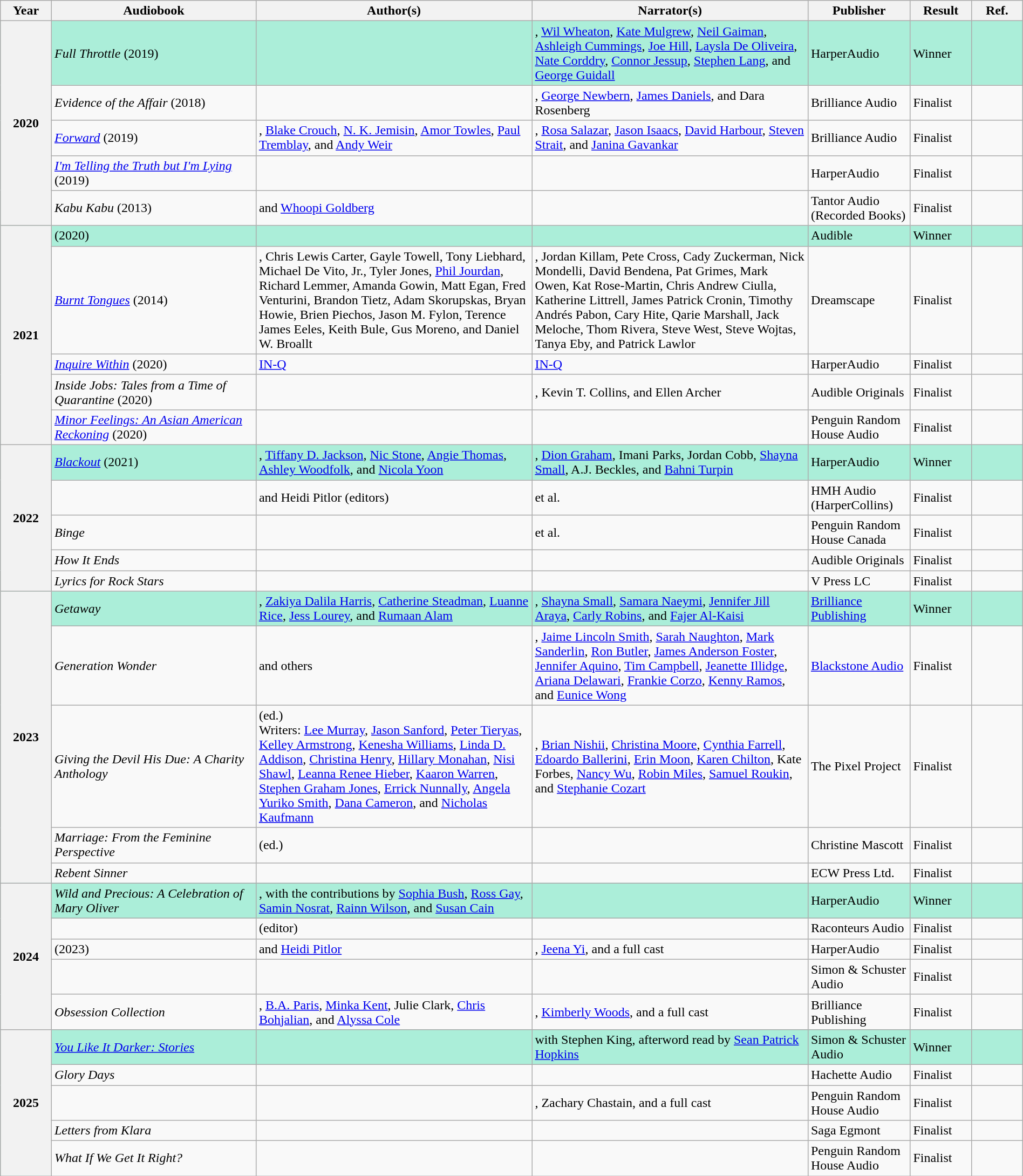<table class="wikitable sortable mw-collapsible" style="width:100%">
<tr>
<th scope="col" width="5%">Year</th>
<th scope="col" width="20%">Audiobook</th>
<th scope="col" width="27%">Author(s)</th>
<th scope="col" width="27%">Narrator(s)</th>
<th scope="col" width="10%">Publisher</th>
<th scope="col" width="6%">Result</th>
<th scope="col" width="5%">Ref.</th>
</tr>
<tr style="background:#ABEED9">
<th rowspan="5">2020<br></th>
<td><em>Full Throttle</em> (2019)</td>
<td></td>
<td>, <a href='#'>Wil Wheaton</a>, <a href='#'>Kate Mulgrew</a>, <a href='#'>Neil Gaiman</a>, <a href='#'>Ashleigh Cummings</a>, <a href='#'>Joe Hill</a>, <a href='#'>Laysla De Oliveira</a>, <a href='#'>Nate Corddry</a>, <a href='#'>Connor Jessup</a>, <a href='#'>Stephen Lang</a>, and <a href='#'>George Guidall</a></td>
<td>HarperAudio</td>
<td>Winner</td>
<td></td>
</tr>
<tr>
<td><em>Evidence of the Affair</em> (2018)</td>
<td></td>
<td>, <a href='#'>George Newbern</a>, <a href='#'>James Daniels</a>, and Dara Rosenberg</td>
<td>Brilliance Audio</td>
<td>Finalist</td>
<td></td>
</tr>
<tr>
<td><em><a href='#'>Forward</a></em> (2019)</td>
<td>, <a href='#'>Blake Crouch</a>, <a href='#'>N. K. Jemisin</a>, <a href='#'>Amor Towles</a>, <a href='#'>Paul Tremblay</a>, and <a href='#'>Andy Weir</a></td>
<td>, <a href='#'>Rosa Salazar</a>, <a href='#'>Jason Isaacs</a>, <a href='#'>David Harbour</a>, <a href='#'>Steven Strait</a>, and <a href='#'>Janina Gavankar</a></td>
<td>Brilliance Audio</td>
<td>Finalist</td>
<td></td>
</tr>
<tr>
<td><em><a href='#'>I'm Telling the Truth but I'm Lying</a></em> (2019)</td>
<td></td>
<td></td>
<td>HarperAudio</td>
<td>Finalist</td>
<td></td>
</tr>
<tr>
<td><em>Kabu Kabu</em> (2013)</td>
<td> and <a href='#'>Whoopi Goldberg</a></td>
<td></td>
<td>Tantor Audio (Recorded Books)</td>
<td>Finalist</td>
<td></td>
</tr>
<tr style="background:#ABEED9">
<th rowspan="5">2021<br></th>
<td><em></em> (2020)</td>
<td></td>
<td></td>
<td>Audible</td>
<td>Winner</td>
<td></td>
</tr>
<tr>
<td><em><a href='#'>Burnt Tongues</a></em> (2014)</td>
<td>, Chris Lewis Carter, Gayle Towell, Tony Liebhard, Michael De Vito, Jr., Tyler Jones, <a href='#'>Phil Jourdan</a>, Richard Lemmer, Amanda Gowin, Matt Egan, Fred Venturini, Brandon Tietz, Adam Skorupskas, Bryan Howie, Brien Piechos, Jason M. Fylon, Terence James Eeles, Keith Bule, Gus Moreno, and Daniel W. Broallt</td>
<td>, Jordan Killam, Pete Cross, Cady Zuckerman, Nick Mondelli, David Bendena, Pat Grimes, Mark Owen, Kat Rose-Martin, Chris Andrew Ciulla, Katherine Littrell, James Patrick Cronin, Timothy Andrés Pabon, Cary Hite, Qarie Marshall, Jack Meloche, Thom Rivera, Steve West, Steve Wojtas, Tanya Eby, and Patrick Lawlor</td>
<td>Dreamscape</td>
<td>Finalist</td>
<td></td>
</tr>
<tr>
<td><em><a href='#'>Inquire Within</a></em> (2020)</td>
<td><a href='#'>IN-Q</a></td>
<td><a href='#'>IN-Q</a></td>
<td>HarperAudio</td>
<td>Finalist</td>
<td></td>
</tr>
<tr>
<td><em>Inside Jobs: Tales from a Time of Quarantine</em> (2020)</td>
<td></td>
<td>, Kevin T. Collins, and Ellen Archer</td>
<td>Audible Originals</td>
<td>Finalist</td>
<td></td>
</tr>
<tr>
<td><em><a href='#'>Minor Feelings: An Asian American Reckoning</a></em> (2020)</td>
<td></td>
<td></td>
<td>Penguin Random House Audio</td>
<td>Finalist</td>
<td></td>
</tr>
<tr style="background:#ABEED9">
<th rowspan="5">2022<br></th>
<td><em><a href='#'>Blackout</a></em> (2021)</td>
<td>, <a href='#'>Tiffany D. Jackson</a>, <a href='#'>Nic Stone</a>, <a href='#'>Angie Thomas</a>, <a href='#'>Ashley Woodfolk</a>, and <a href='#'>Nicola Yoon</a></td>
<td>, <a href='#'>Dion Graham</a>, Imani Parks, Jordan Cobb, <a href='#'>Shayna Small</a>, A.J. Beckles, and <a href='#'>Bahni Turpin</a></td>
<td>HarperAudio</td>
<td>Winner</td>
<td></td>
</tr>
<tr>
<td><em></em></td>
<td> and Heidi Pitlor (editors)</td>
<td> et al.</td>
<td>HMH Audio (HarperCollins)</td>
<td>Finalist</td>
<td></td>
</tr>
<tr>
<td><em>Binge</em></td>
<td></td>
<td> et al.</td>
<td>Penguin Random House Canada</td>
<td>Finalist</td>
<td></td>
</tr>
<tr>
<td><em>How It Ends</em></td>
<td></td>
<td></td>
<td>Audible Originals</td>
<td>Finalist</td>
<td></td>
</tr>
<tr>
<td><em>Lyrics for Rock Stars</em></td>
<td></td>
<td></td>
<td>V Press LC</td>
<td>Finalist</td>
<td></td>
</tr>
<tr style="background:#ABEED9">
<th rowspan="5">2023<br></th>
<td><em>Getaway</em></td>
<td>, <a href='#'>Zakiya Dalila Harris</a>, <a href='#'>Catherine Steadman</a>, <a href='#'>Luanne Rice</a>, <a href='#'>Jess Lourey</a>, and <a href='#'>Rumaan Alam</a></td>
<td>, <a href='#'>Shayna Small</a>, <a href='#'>Samara Naeymi</a>, <a href='#'>Jennifer Jill Araya</a>, <a href='#'>Carly Robins</a>, and <a href='#'>Fajer Al-Kaisi</a></td>
<td><a href='#'>Brilliance Publishing</a></td>
<td>Winner</td>
<td></td>
</tr>
<tr>
<td><em>Generation Wonder</em></td>
<td> and others</td>
<td>, <a href='#'>Jaime Lincoln Smith</a>, <a href='#'>Sarah Naughton</a>, <a href='#'>Mark Sanderlin</a>, <a href='#'>Ron Butler</a>, <a href='#'>James Anderson Foster</a>, <a href='#'>Jennifer Aquino</a>, <a href='#'>Tim Campbell</a>, <a href='#'>Jeanette Illidge</a>, <a href='#'>Ariana Delawari</a>, <a href='#'>Frankie Corzo</a>, <a href='#'>Kenny Ramos</a>, and <a href='#'>Eunice Wong</a></td>
<td><a href='#'>Blackstone Audio</a></td>
<td>Finalist</td>
<td></td>
</tr>
<tr>
<td><em>Giving the Devil His Due: A Charity Anthology</em></td>
<td> (ed.)<br>Writers: <a href='#'>Lee Murray</a>, <a href='#'>Jason Sanford</a>, <a href='#'>Peter Tieryas</a>, <a href='#'>Kelley Armstrong</a>, <a href='#'>Kenesha Williams</a>, <a href='#'>Linda D. Addison</a>, <a href='#'>Christina Henry</a>, <a href='#'>Hillary Monahan</a>, <a href='#'>Nisi Shawl</a>, <a href='#'>Leanna Renee Hieber</a>, <a href='#'>Kaaron Warren</a>, <a href='#'>Stephen Graham Jones</a>, <a href='#'>Errick Nunnally</a>, <a href='#'>Angela Yuriko Smith</a>, <a href='#'>Dana Cameron</a>, and <a href='#'>Nicholas Kaufmann</a></td>
<td>, <a href='#'>Brian Nishii</a>, <a href='#'>Christina Moore</a>, <a href='#'>Cynthia Farrell</a>, <a href='#'>Edoardo Ballerini</a>, <a href='#'>Erin Moon</a>, <a href='#'>Karen Chilton</a>, Kate Forbes, <a href='#'>Nancy Wu</a>, <a href='#'>Robin Miles</a>, <a href='#'>Samuel Roukin</a>, and <a href='#'>Stephanie Cozart</a></td>
<td>The Pixel Project</td>
<td>Finalist</td>
<td></td>
</tr>
<tr>
<td><em>Marriage: From the Feminine Perspective</em></td>
<td> (ed.)</td>
<td></td>
<td>Christine Mascott</td>
<td>Finalist</td>
<td></td>
</tr>
<tr>
<td><em>Rebent Sinner</em></td>
<td></td>
<td></td>
<td>ECW Press Ltd.</td>
<td>Finalist</td>
<td></td>
</tr>
<tr style="background:#ABEED9">
<th rowspan="5">2024<br></th>
<td><em>Wild and Precious: A Celebration of Mary Oliver</em></td>
<td>, with the contributions by <a href='#'>Sophia Bush</a>, <a href='#'>Ross Gay</a>, <a href='#'>Samin Nosrat</a>, <a href='#'>Rainn Wilson</a>, and <a href='#'>Susan Cain</a></td>
<td></td>
<td>HarperAudio</td>
<td>Winner</td>
<td></td>
</tr>
<tr>
<td></td>
<td> (editor)</td>
<td></td>
<td>Raconteurs Audio</td>
<td>Finalist</td>
<td></td>
</tr>
<tr>
<td> (2023)</td>
<td> and <a href='#'>Heidi Pitlor</a></td>
<td>, <a href='#'>Jeena Yi</a>, and a full cast</td>
<td>HarperAudio</td>
<td>Finalist</td>
<td></td>
</tr>
<tr>
<td></td>
<td></td>
<td></td>
<td>Simon & Schuster Audio</td>
<td>Finalist</td>
<td></td>
</tr>
<tr>
<td><em>Obsession Collection</em></td>
<td>, <a href='#'>B.A. Paris</a>, <a href='#'>Minka Kent</a>, Julie Clark, <a href='#'>Chris Bohjalian</a>, and <a href='#'>Alyssa Cole</a></td>
<td>, <a href='#'>Kimberly Woods</a>, and a full cast</td>
<td>Brilliance Publishing</td>
<td>Finalist</td>
<td></td>
</tr>
<tr style="background:#ABEED9">
<th rowspan="5">2025<br></th>
<td><em><a href='#'>You Like It Darker: Stories</a></em></td>
<td></td>
<td> with Stephen King, afterword read by <a href='#'>Sean Patrick Hopkins</a></td>
<td>Simon & Schuster Audio</td>
<td>Winner</td>
<td></td>
</tr>
<tr>
<td><em>Glory Days</em></td>
<td></td>
<td></td>
<td>Hachette Audio</td>
<td>Finalist</td>
<td></td>
</tr>
<tr>
<td></td>
<td></td>
<td>, Zachary Chastain, and a full cast</td>
<td>Penguin Random House Audio</td>
<td>Finalist</td>
<td></td>
</tr>
<tr>
<td><em>Letters from Klara</em></td>
<td></td>
<td></td>
<td>Saga Egmont</td>
<td>Finalist</td>
<td></td>
</tr>
<tr>
<td><em>What If We Get It Right?</em></td>
<td></td>
<td></td>
<td>Penguin Random House Audio</td>
<td>Finalist</td>
<td></td>
</tr>
</table>
